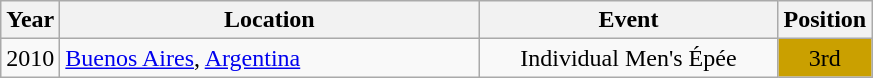<table class="wikitable" style="text-align:center;">
<tr>
<th>Year</th>
<th style="width:17em">Location</th>
<th style="width:12em">Event</th>
<th>Position</th>
</tr>
<tr>
<td>2010</td>
<td rowspan="1" align="left"> <a href='#'>Buenos Aires</a>, <a href='#'>Argentina</a></td>
<td>Individual Men's Épée</td>
<td bgcolor="caramel">3rd</td>
</tr>
</table>
